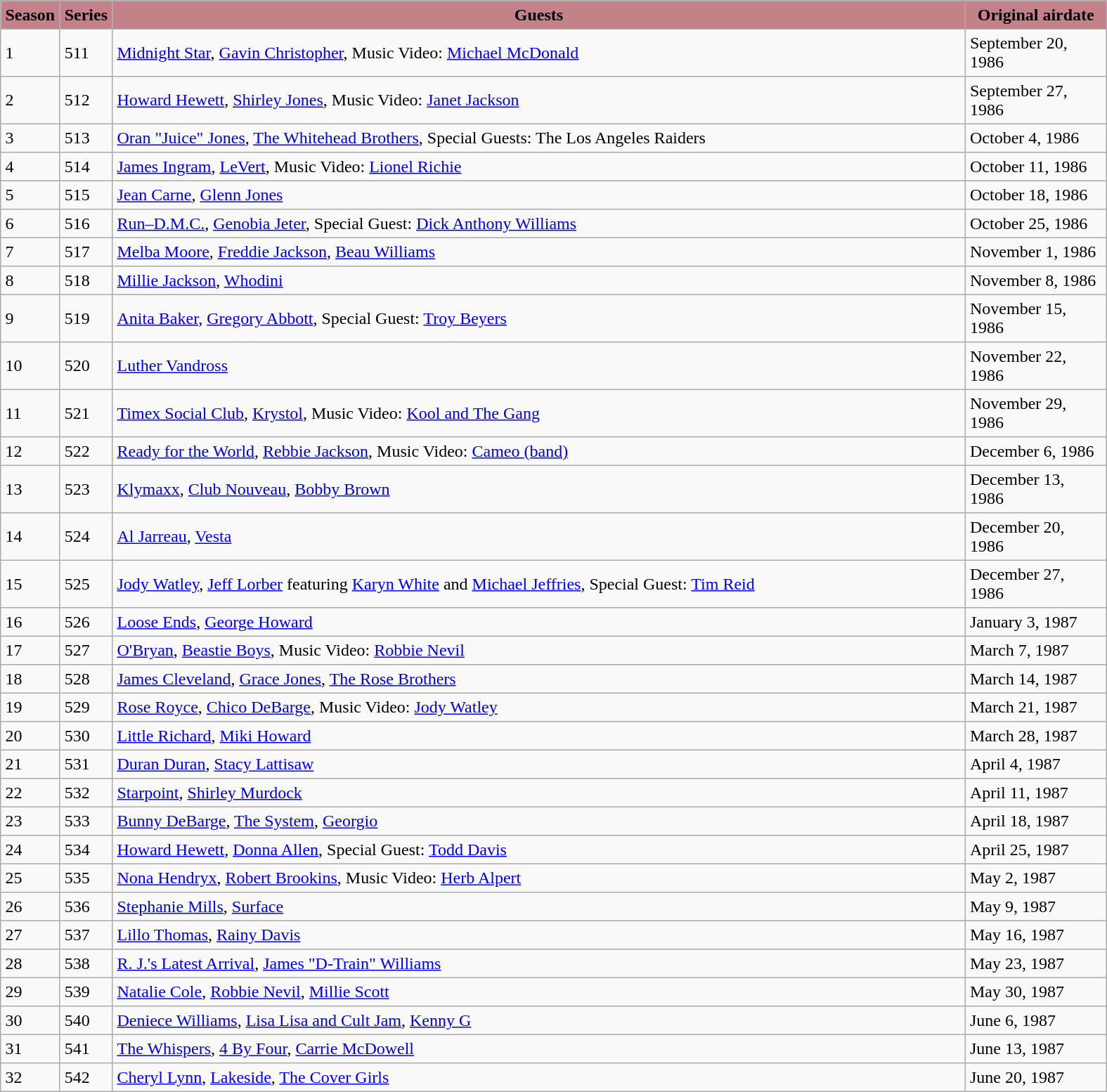<table class="toccolours" border="2" cellpadding="4" cellspacing="0" style="margin: 1em 1em 1em 0; background: #f9f9f9; border: 1px #aaa solid; border-collapse: collapse">
<tr style="vertical-align: top; text-align: center; background-color:#C48189">
<th><strong>Season</strong></th>
<th><strong>Series</strong></th>
<th style="width:800px;"><strong>Guests</strong></th>
<th style="width:125px;"><strong>Original airdate</strong></th>
</tr>
<tr>
<td>1</td>
<td>511</td>
<td><a href='#'>Midnight Star</a>, <a href='#'>Gavin Christopher</a>, Music Video: <a href='#'>Michael McDonald</a></td>
<td>September 20, 1986</td>
</tr>
<tr>
<td>2</td>
<td>512</td>
<td><a href='#'>Howard Hewett</a>, <a href='#'>Shirley Jones</a>, Music Video: <a href='#'>Janet Jackson</a></td>
<td>September 27, 1986</td>
</tr>
<tr>
<td>3</td>
<td>513</td>
<td><a href='#'>Oran "Juice" Jones</a>, <a href='#'>The Whitehead Brothers</a>, Special Guests: The Los Angeles Raiders</td>
<td>October 4, 1986</td>
</tr>
<tr>
<td>4</td>
<td>514</td>
<td><a href='#'>James Ingram</a>, <a href='#'>LeVert</a>, Music Video: <a href='#'>Lionel Richie</a></td>
<td>October 11, 1986</td>
</tr>
<tr>
<td>5</td>
<td>515</td>
<td><a href='#'>Jean Carne</a>, <a href='#'>Glenn Jones</a></td>
<td>October 18, 1986</td>
</tr>
<tr>
<td>6</td>
<td>516</td>
<td><a href='#'>Run–D.M.C.</a>, <a href='#'>Genobia Jeter</a>, Special Guest: <a href='#'>Dick Anthony Williams</a></td>
<td>October 25, 1986</td>
</tr>
<tr>
<td>7</td>
<td>517</td>
<td><a href='#'>Melba Moore</a>, <a href='#'>Freddie Jackson</a>, <a href='#'>Beau Williams</a></td>
<td>November 1, 1986</td>
</tr>
<tr>
<td>8</td>
<td>518</td>
<td><a href='#'>Millie Jackson</a>, <a href='#'>Whodini</a></td>
<td>November 8, 1986</td>
</tr>
<tr>
<td>9</td>
<td>519</td>
<td><a href='#'>Anita Baker</a>, <a href='#'>Gregory Abbott</a>, Special Guest: <a href='#'>Troy Beyers</a></td>
<td>November 15, 1986</td>
</tr>
<tr>
<td>10</td>
<td>520</td>
<td><a href='#'>Luther Vandross</a></td>
<td>November 22, 1986</td>
</tr>
<tr>
<td>11</td>
<td>521</td>
<td><a href='#'>Timex Social Club</a>, <a href='#'>Krystol</a>, Music Video: <a href='#'>Kool and The Gang</a></td>
<td>November 29, 1986</td>
</tr>
<tr>
<td>12</td>
<td>522</td>
<td><a href='#'>Ready for the World</a>, <a href='#'>Rebbie Jackson</a>, Music Video: <a href='#'>Cameo (band)</a></td>
<td>December 6, 1986</td>
</tr>
<tr>
<td>13</td>
<td>523</td>
<td><a href='#'>Klymaxx</a>, <a href='#'>Club Nouveau</a>, <a href='#'>Bobby Brown</a></td>
<td>December 13, 1986</td>
</tr>
<tr>
<td>14</td>
<td>524</td>
<td><a href='#'>Al Jarreau</a>, <a href='#'>Vesta</a></td>
<td>December 20, 1986</td>
</tr>
<tr>
<td>15</td>
<td>525</td>
<td><a href='#'>Jody Watley</a>, <a href='#'>Jeff Lorber</a> featuring <a href='#'>Karyn White</a> and <a href='#'>Michael Jeffries</a>, Special Guest: <a href='#'>Tim Reid</a></td>
<td>December 27, 1986</td>
</tr>
<tr>
<td>16</td>
<td>526</td>
<td><a href='#'>Loose Ends</a>, <a href='#'>George Howard</a></td>
<td>January 3, 1987</td>
</tr>
<tr>
<td>17</td>
<td>527</td>
<td><a href='#'>O'Bryan</a>, <a href='#'>Beastie Boys</a>, Music Video: <a href='#'>Robbie Nevil</a></td>
<td>March 7, 1987</td>
</tr>
<tr>
<td>18</td>
<td>528</td>
<td><a href='#'>James Cleveland</a>, <a href='#'>Grace Jones</a>, <a href='#'>The Rose Brothers</a></td>
<td>March 14, 1987</td>
</tr>
<tr>
<td>19</td>
<td>529</td>
<td><a href='#'>Rose Royce</a>, <a href='#'>Chico DeBarge</a>, Music Video: <a href='#'>Jody Watley</a></td>
<td>March 21, 1987</td>
</tr>
<tr>
<td>20</td>
<td>530</td>
<td><a href='#'>Little Richard</a>, <a href='#'>Miki Howard</a></td>
<td>March 28, 1987</td>
</tr>
<tr>
<td>21</td>
<td>531</td>
<td><a href='#'>Duran Duran</a>, <a href='#'>Stacy Lattisaw</a></td>
<td>April 4, 1987</td>
</tr>
<tr>
<td>22</td>
<td>532</td>
<td><a href='#'>Starpoint</a>, <a href='#'>Shirley Murdock</a></td>
<td>April 11, 1987</td>
</tr>
<tr>
<td>23</td>
<td>533</td>
<td><a href='#'>Bunny DeBarge</a>, <a href='#'>The System</a>, <a href='#'>Georgio</a></td>
<td>April 18, 1987</td>
</tr>
<tr>
<td>24</td>
<td>534</td>
<td><a href='#'>Howard Hewett</a>, <a href='#'>Donna Allen</a>, Special Guest: <a href='#'>Todd Davis</a></td>
<td>April 25, 1987</td>
</tr>
<tr>
<td>25</td>
<td>535</td>
<td><a href='#'>Nona Hendryx</a>, <a href='#'>Robert Brookins</a>, Music Video: <a href='#'>Herb Alpert</a></td>
<td>May 2, 1987</td>
</tr>
<tr>
<td>26</td>
<td>536</td>
<td><a href='#'>Stephanie Mills</a>, <a href='#'>Surface</a></td>
<td>May 9, 1987</td>
</tr>
<tr>
<td>27</td>
<td>537</td>
<td><a href='#'>Lillo Thomas</a>, <a href='#'>Rainy Davis</a></td>
<td>May 16, 1987</td>
</tr>
<tr>
<td>28</td>
<td>538</td>
<td><a href='#'>R. J.'s Latest Arrival</a>, <a href='#'>James "D-Train" Williams</a></td>
<td>May 23, 1987</td>
</tr>
<tr>
<td>29</td>
<td>539</td>
<td><a href='#'>Natalie Cole</a>, <a href='#'>Robbie Nevil</a>, <a href='#'>Millie Scott</a></td>
<td>May 30, 1987</td>
</tr>
<tr>
<td>30</td>
<td>540</td>
<td><a href='#'>Deniece Williams</a>, <a href='#'>Lisa Lisa and Cult Jam</a>, <a href='#'>Kenny G</a></td>
<td>June 6, 1987</td>
</tr>
<tr>
<td>31</td>
<td>541</td>
<td><a href='#'>The Whispers</a>, <a href='#'>4 By Four</a>, <a href='#'>Carrie McDowell</a></td>
<td>June 13, 1987</td>
</tr>
<tr>
<td>32</td>
<td>542</td>
<td><a href='#'>Cheryl Lynn</a>, <a href='#'>Lakeside</a>, <a href='#'>The Cover Girls</a></td>
<td>June 20, 1987</td>
</tr>
</table>
